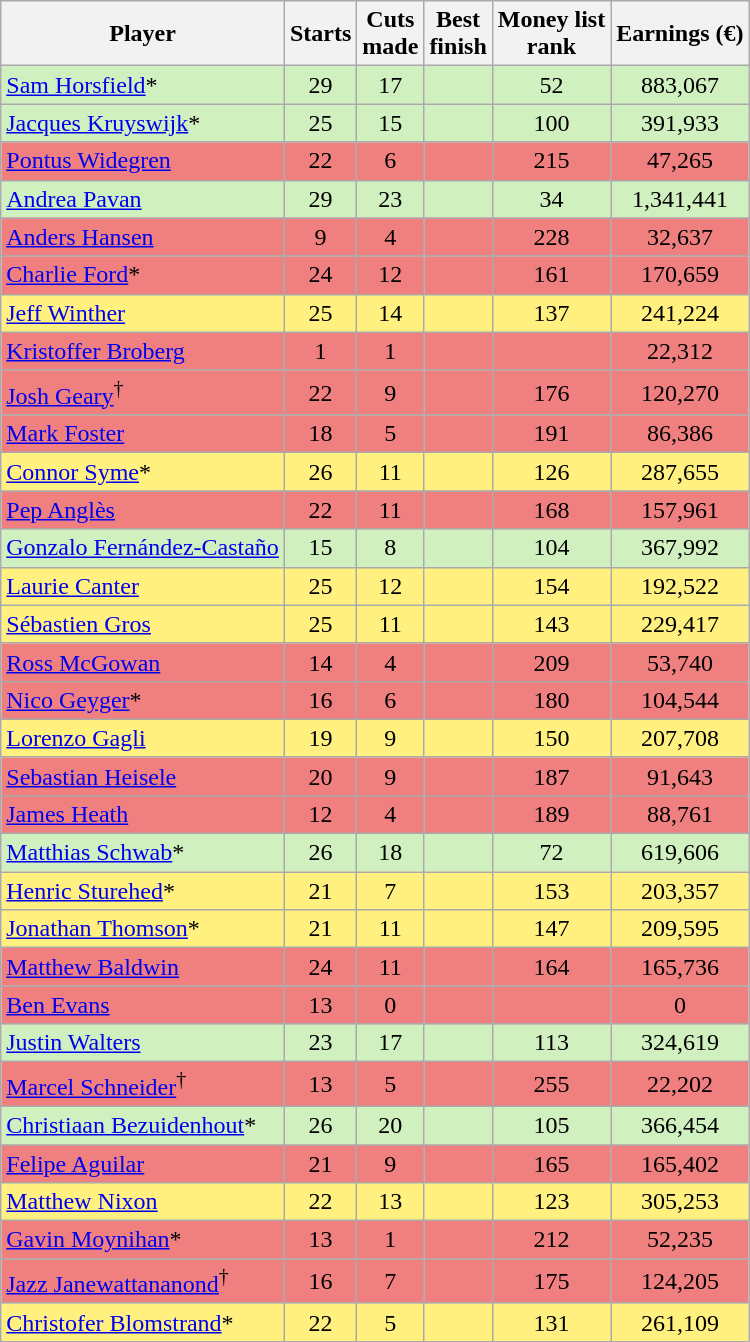<table class=" sortable wikitable" style="text-align:center">
<tr>
<th>Player</th>
<th>Starts</th>
<th>Cuts<br>made</th>
<th>Best<br>finish</th>
<th>Money list<br>rank</th>
<th>Earnings (€)</th>
</tr>
<tr style="background:#D0F0C0;">
<td align=left> <a href='#'>Sam Horsfield</a>*</td>
<td>29</td>
<td>17</td>
<td></td>
<td>52</td>
<td>883,067</td>
</tr>
<tr style="background:#D0F0C0;">
<td align=left> <a href='#'>Jacques Kruyswijk</a>*</td>
<td>25</td>
<td>15</td>
<td></td>
<td>100</td>
<td>391,933</td>
</tr>
<tr style="background:#F08080;">
<td align=left> <a href='#'>Pontus Widegren</a></td>
<td>22</td>
<td>6</td>
<td></td>
<td>215</td>
<td>47,265</td>
</tr>
<tr style="background:#D0F0C0;">
<td align=left> <a href='#'>Andrea Pavan</a></td>
<td>29</td>
<td>23</td>
<td></td>
<td>34</td>
<td>1,341,441</td>
</tr>
<tr style="background:#F08080;">
<td align=left> <a href='#'>Anders Hansen</a></td>
<td>9</td>
<td>4</td>
<td></td>
<td>228</td>
<td>32,637</td>
</tr>
<tr style="background:#F08080;">
<td align=left> <a href='#'>Charlie Ford</a>*</td>
<td>24</td>
<td>12</td>
<td></td>
<td>161</td>
<td>170,659</td>
</tr>
<tr style="background:#FFF080;">
<td align=left> <a href='#'>Jeff Winther</a></td>
<td>25</td>
<td>14</td>
<td></td>
<td>137</td>
<td>241,224</td>
</tr>
<tr style="background:#F08080;">
<td align=left> <a href='#'>Kristoffer Broberg</a></td>
<td>1</td>
<td>1</td>
<td></td>
<td></td>
<td>22,312</td>
</tr>
<tr style="background:#F08080;">
<td align=left> <a href='#'>Josh Geary</a><sup>†</sup></td>
<td>22</td>
<td>9</td>
<td></td>
<td>176</td>
<td>120,270</td>
</tr>
<tr style="background:#F08080;">
<td align=left> <a href='#'>Mark Foster</a></td>
<td>18</td>
<td>5</td>
<td></td>
<td>191</td>
<td>86,386</td>
</tr>
<tr style="background:#FFF080;">
<td align=left> <a href='#'>Connor Syme</a>*</td>
<td>26</td>
<td>11</td>
<td></td>
<td>126</td>
<td>287,655</td>
</tr>
<tr style="background:#F08080;">
<td align=left> <a href='#'>Pep Anglès</a></td>
<td>22</td>
<td>11</td>
<td></td>
<td>168</td>
<td>157,961</td>
</tr>
<tr style="background:#D0F0C0;">
<td align=left> <a href='#'>Gonzalo Fernández-Castaño</a></td>
<td>15</td>
<td>8</td>
<td></td>
<td>104</td>
<td>367,992</td>
</tr>
<tr style="background:#FFF080;">
<td align=left> <a href='#'>Laurie Canter</a></td>
<td>25</td>
<td>12</td>
<td></td>
<td>154</td>
<td>192,522</td>
</tr>
<tr style="background:#FFF080;">
<td align=left> <a href='#'>Sébastien Gros</a></td>
<td>25</td>
<td>11</td>
<td></td>
<td>143</td>
<td>229,417</td>
</tr>
<tr style="background:#F08080;">
<td align=left> <a href='#'>Ross McGowan</a></td>
<td>14</td>
<td>4</td>
<td></td>
<td>209</td>
<td>53,740</td>
</tr>
<tr style="background:#F08080;">
<td align=left> <a href='#'>Nico Geyger</a>*</td>
<td>16</td>
<td>6</td>
<td></td>
<td>180</td>
<td>104,544</td>
</tr>
<tr style="background:#FFF080;">
<td align=left> <a href='#'>Lorenzo Gagli</a></td>
<td>19</td>
<td>9</td>
<td></td>
<td>150</td>
<td>207,708</td>
</tr>
<tr style="background:#F08080;">
<td align=left> <a href='#'>Sebastian Heisele</a></td>
<td>20</td>
<td>9</td>
<td></td>
<td>187</td>
<td>91,643</td>
</tr>
<tr style="background:#F08080;">
<td align=left> <a href='#'>James Heath</a></td>
<td>12</td>
<td>4</td>
<td></td>
<td>189</td>
<td>88,761</td>
</tr>
<tr style="background:#D0F0C0;">
<td align=left> <a href='#'>Matthias Schwab</a>*</td>
<td>26</td>
<td>18</td>
<td></td>
<td>72</td>
<td>619,606</td>
</tr>
<tr style="background:#FFF080;">
<td align=left> <a href='#'>Henric Sturehed</a>*</td>
<td>21</td>
<td>7</td>
<td></td>
<td>153</td>
<td>203,357</td>
</tr>
<tr style="background:#FFF080;">
<td align=left> <a href='#'>Jonathan Thomson</a>*</td>
<td>21</td>
<td>11</td>
<td></td>
<td>147</td>
<td>209,595</td>
</tr>
<tr style="background:#F08080;">
<td align=left> <a href='#'>Matthew Baldwin</a></td>
<td>24</td>
<td>11</td>
<td></td>
<td>164</td>
<td>165,736</td>
</tr>
<tr style="background:#F08080;">
<td align=left> <a href='#'>Ben Evans</a></td>
<td>13</td>
<td>0</td>
<td></td>
<td></td>
<td>0</td>
</tr>
<tr style="background:#D0F0C0;">
<td align=left> <a href='#'>Justin Walters</a></td>
<td>23</td>
<td>17</td>
<td></td>
<td>113</td>
<td>324,619</td>
</tr>
<tr style="background:#F08080;">
<td align=left> <a href='#'>Marcel Schneider</a><sup>†</sup></td>
<td>13</td>
<td>5</td>
<td></td>
<td>255</td>
<td>22,202</td>
</tr>
<tr style="background:#D0F0C0;">
<td align=left> <a href='#'>Christiaan Bezuidenhout</a>*</td>
<td>26</td>
<td>20</td>
<td></td>
<td>105</td>
<td>366,454</td>
</tr>
<tr style="background:#F08080;">
<td align=left> <a href='#'>Felipe Aguilar</a></td>
<td>21</td>
<td>9</td>
<td></td>
<td>165</td>
<td>165,402</td>
</tr>
<tr style="background:#FFF080;">
<td align=left> <a href='#'>Matthew Nixon</a></td>
<td>22</td>
<td>13</td>
<td></td>
<td>123</td>
<td>305,253</td>
</tr>
<tr style="background:#F08080;">
<td align=left> <a href='#'>Gavin Moynihan</a>*</td>
<td>13</td>
<td>1</td>
<td></td>
<td>212</td>
<td>52,235</td>
</tr>
<tr style="background:#F08080;">
<td align=left> <a href='#'>Jazz Janewattananond</a><sup>†</sup></td>
<td>16</td>
<td>7</td>
<td></td>
<td>175</td>
<td>124,205</td>
</tr>
<tr style="background:#FFF080;">
<td align=left> <a href='#'>Christofer Blomstrand</a>*</td>
<td>22</td>
<td>5</td>
<td></td>
<td>131</td>
<td>261,109</td>
</tr>
</table>
